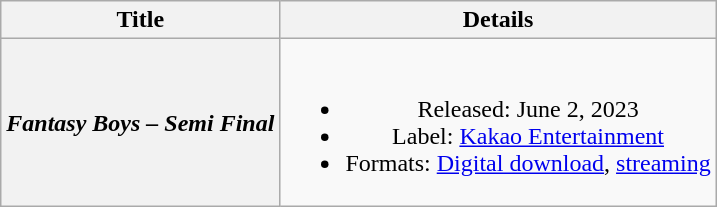<table class="wikitable plainrowheaders" style="text-align:center">
<tr>
<th scope="col">Title</th>
<th scope="col">Details</th>
</tr>
<tr>
<th scope="row"><em>Fantasy Boys – Semi Final</em></th>
<td><br><ul><li>Released: June 2, 2023</li><li>Label: <a href='#'>Kakao Entertainment</a></li><li>Formats: <a href='#'>Digital download</a>, <a href='#'>streaming</a></li></ul></td>
</tr>
</table>
